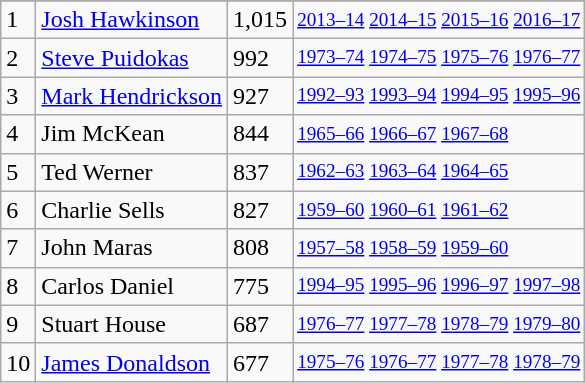<table class="wikitable">
<tr>
</tr>
<tr>
<td>1</td>
<td><a href='#'>Josh Hawkinson</a></td>
<td>1,015</td>
<td style="font-size:80%;"><a href='#'>2013–14</a> <a href='#'>2014–15</a> <a href='#'>2015–16</a> <a href='#'>2016–17</a></td>
</tr>
<tr>
<td>2</td>
<td><a href='#'>Steve Puidokas</a></td>
<td>992</td>
<td style="font-size:80%;"><a href='#'>1973–74</a> <a href='#'>1974–75</a> <a href='#'>1975–76</a> <a href='#'>1976–77</a></td>
</tr>
<tr>
<td>3</td>
<td><a href='#'>Mark Hendrickson</a></td>
<td>927</td>
<td style="font-size:80%;"><a href='#'>1992–93</a> <a href='#'>1993–94</a> <a href='#'>1994–95</a> <a href='#'>1995–96</a></td>
</tr>
<tr>
<td>4</td>
<td>Jim McKean</td>
<td>844</td>
<td style="font-size:80%;"><a href='#'>1965–66</a> <a href='#'>1966–67</a> <a href='#'>1967–68</a></td>
</tr>
<tr>
<td>5</td>
<td>Ted Werner</td>
<td>837</td>
<td style="font-size:80%;"><a href='#'>1962–63</a> <a href='#'>1963–64</a> <a href='#'>1964–65</a></td>
</tr>
<tr>
<td>6</td>
<td>Charlie Sells</td>
<td>827</td>
<td style="font-size:80%;"><a href='#'>1959–60</a> <a href='#'>1960–61</a> <a href='#'>1961–62</a></td>
</tr>
<tr>
<td>7</td>
<td>John Maras</td>
<td>808</td>
<td style="font-size:80%;"><a href='#'>1957–58</a> <a href='#'>1958–59</a> <a href='#'>1959–60</a></td>
</tr>
<tr>
<td>8</td>
<td>Carlos Daniel</td>
<td>775</td>
<td style="font-size:80%;"><a href='#'>1994–95</a> <a href='#'>1995–96</a> <a href='#'>1996–97</a> <a href='#'>1997–98</a></td>
</tr>
<tr>
<td>9</td>
<td>Stuart House</td>
<td>687</td>
<td style="font-size:80%;"><a href='#'>1976–77</a> <a href='#'>1977–78</a> <a href='#'>1978–79</a> <a href='#'>1979–80</a></td>
</tr>
<tr>
<td>10</td>
<td><a href='#'>James Donaldson</a></td>
<td>677</td>
<td style="font-size:80%;"><a href='#'>1975–76</a> <a href='#'>1976–77</a> <a href='#'>1977–78</a> <a href='#'>1978–79</a></td>
</tr>
</table>
